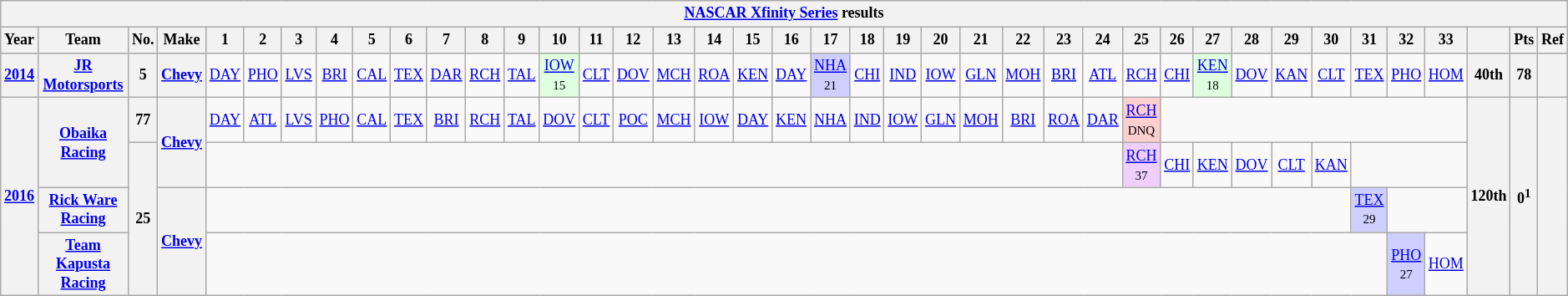<table class="wikitable" style="text-align:center; font-size:75%">
<tr>
<th colspan=42><a href='#'>NASCAR Xfinity Series</a> results</th>
</tr>
<tr>
<th>Year</th>
<th>Team</th>
<th>No.</th>
<th>Make</th>
<th>1</th>
<th>2</th>
<th>3</th>
<th>4</th>
<th>5</th>
<th>6</th>
<th>7</th>
<th>8</th>
<th>9</th>
<th>10</th>
<th>11</th>
<th>12</th>
<th>13</th>
<th>14</th>
<th>15</th>
<th>16</th>
<th>17</th>
<th>18</th>
<th>19</th>
<th>20</th>
<th>21</th>
<th>22</th>
<th>23</th>
<th>24</th>
<th>25</th>
<th>26</th>
<th>27</th>
<th>28</th>
<th>29</th>
<th>30</th>
<th>31</th>
<th>32</th>
<th>33</th>
<th></th>
<th>Pts</th>
<th>Ref</th>
</tr>
<tr>
<th><a href='#'>2014</a></th>
<th><a href='#'>JR Motorsports</a></th>
<th>5</th>
<th><a href='#'>Chevy</a></th>
<td><a href='#'>DAY</a></td>
<td><a href='#'>PHO</a></td>
<td><a href='#'>LVS</a></td>
<td><a href='#'>BRI</a></td>
<td><a href='#'>CAL</a></td>
<td><a href='#'>TEX</a></td>
<td><a href='#'>DAR</a></td>
<td><a href='#'>RCH</a></td>
<td><a href='#'>TAL</a></td>
<td style="background:#DFFFDF;"><a href='#'>IOW</a><br><small>15</small></td>
<td><a href='#'>CLT</a></td>
<td><a href='#'>DOV</a></td>
<td><a href='#'>MCH</a></td>
<td><a href='#'>ROA</a></td>
<td><a href='#'>KEN</a></td>
<td><a href='#'>DAY</a></td>
<td style="background:#CFCFFF;"><a href='#'>NHA</a><br><small>21</small></td>
<td><a href='#'>CHI</a></td>
<td><a href='#'>IND</a></td>
<td><a href='#'>IOW</a></td>
<td><a href='#'>GLN</a></td>
<td><a href='#'>MOH</a></td>
<td><a href='#'>BRI</a></td>
<td><a href='#'>ATL</a></td>
<td><a href='#'>RCH</a></td>
<td><a href='#'>CHI</a></td>
<td style="background:#DFFFDF;"><a href='#'>KEN</a><br><small>18</small></td>
<td><a href='#'>DOV</a></td>
<td><a href='#'>KAN</a></td>
<td><a href='#'>CLT</a></td>
<td><a href='#'>TEX</a></td>
<td><a href='#'>PHO</a></td>
<td><a href='#'>HOM</a></td>
<th>40th</th>
<th>78</th>
<th></th>
</tr>
<tr>
<th rowspan=4><a href='#'>2016</a></th>
<th rowspan=2><a href='#'>Obaika Racing</a></th>
<th>77</th>
<th rowspan=2><a href='#'>Chevy</a></th>
<td><a href='#'>DAY</a></td>
<td><a href='#'>ATL</a></td>
<td><a href='#'>LVS</a></td>
<td><a href='#'>PHO</a></td>
<td><a href='#'>CAL</a></td>
<td><a href='#'>TEX</a></td>
<td><a href='#'>BRI</a></td>
<td><a href='#'>RCH</a></td>
<td><a href='#'>TAL</a></td>
<td><a href='#'>DOV</a></td>
<td><a href='#'>CLT</a></td>
<td><a href='#'>POC</a></td>
<td><a href='#'>MCH</a></td>
<td><a href='#'>IOW</a></td>
<td><a href='#'>DAY</a></td>
<td><a href='#'>KEN</a></td>
<td><a href='#'>NHA</a></td>
<td><a href='#'>IND</a></td>
<td><a href='#'>IOW</a></td>
<td><a href='#'>GLN</a></td>
<td><a href='#'>MOH</a></td>
<td><a href='#'>BRI</a></td>
<td><a href='#'>ROA</a></td>
<td><a href='#'>DAR</a></td>
<td style="background:#FFCFCF;"><a href='#'>RCH</a><br><small>DNQ</small></td>
<td colspan=8></td>
<th rowspan=4>120th</th>
<th rowspan=4>0<sup>1</sup></th>
<th rowspan=4></th>
</tr>
<tr>
<th rowspan=3>25</th>
<td colspan=24></td>
<td style="background:#EFCFFF;"><a href='#'>RCH</a><br><small>37</small></td>
<td><a href='#'>CHI</a></td>
<td><a href='#'>KEN</a></td>
<td><a href='#'>DOV</a></td>
<td><a href='#'>CLT</a></td>
<td><a href='#'>KAN</a></td>
<td colspan=3></td>
</tr>
<tr>
<th><a href='#'>Rick Ware Racing</a></th>
<th rowspan=2><a href='#'>Chevy</a></th>
<td colspan=30></td>
<td style="background:#CFCFFF;"><a href='#'>TEX</a><br><small>29</small></td>
<td colspan=2></td>
</tr>
<tr>
<th><a href='#'>Team Kapusta Racing</a></th>
<td colspan=31></td>
<td style="background:#CFCFFF;"><a href='#'>PHO</a><br><small>27</small></td>
<td><a href='#'>HOM</a></td>
</tr>
</table>
